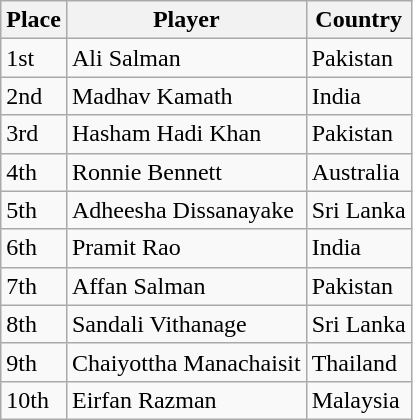<table class="wikitable">
<tr>
<th>Place</th>
<th>Player</th>
<th>Country</th>
</tr>
<tr>
<td>1st</td>
<td>Ali Salman</td>
<td>Pakistan</td>
</tr>
<tr>
<td>2nd</td>
<td>Madhav Kamath</td>
<td>India</td>
</tr>
<tr>
<td>3rd</td>
<td>Hasham Hadi Khan</td>
<td>Pakistan</td>
</tr>
<tr>
<td>4th</td>
<td>Ronnie Bennett</td>
<td>Australia</td>
</tr>
<tr>
<td>5th</td>
<td>Adheesha Dissanayake</td>
<td>Sri Lanka</td>
</tr>
<tr>
<td>6th</td>
<td>Pramit Rao</td>
<td>India</td>
</tr>
<tr>
<td>7th</td>
<td>Affan Salman</td>
<td>Pakistan</td>
</tr>
<tr>
<td>8th</td>
<td>Sandali Vithanage</td>
<td>Sri Lanka</td>
</tr>
<tr>
<td>9th</td>
<td>Chaiyottha Manachaisit</td>
<td>Thailand</td>
</tr>
<tr>
<td>10th</td>
<td>Eirfan Razman</td>
<td>Malaysia</td>
</tr>
</table>
